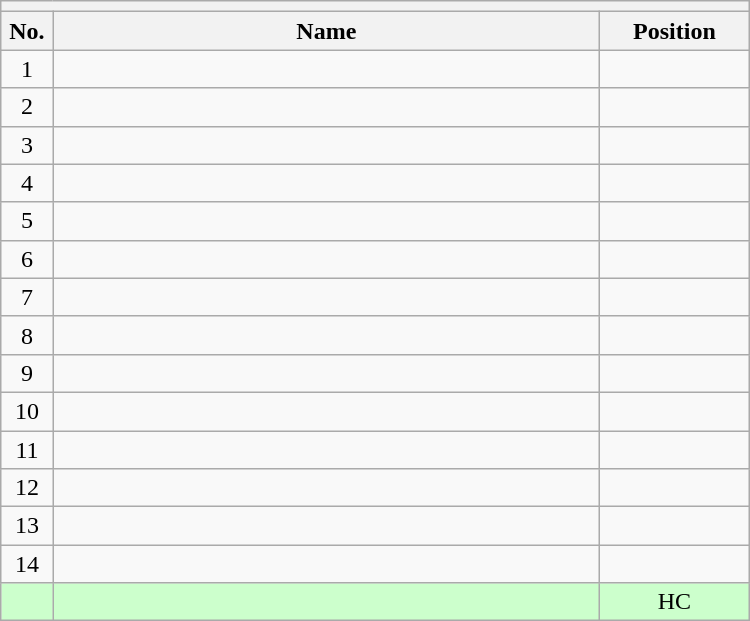<table class="wikitable mw-collapsible mw-collapsed" style="text-align:center; width:500px; border:none">
<tr>
<th style="text-align:center" colspan="3"></th>
</tr>
<tr>
<th style="width:7%">No.</th>
<th>Name</th>
<th style="width:20%">Position</th>
</tr>
<tr>
<td>1</td>
<td></td>
<td></td>
</tr>
<tr>
<td>2</td>
<td></td>
<td></td>
</tr>
<tr>
<td>3</td>
<td></td>
<td></td>
</tr>
<tr>
<td>4</td>
<td></td>
<td></td>
</tr>
<tr>
<td>5</td>
<td></td>
<td></td>
</tr>
<tr>
<td>6</td>
<td></td>
<td></td>
</tr>
<tr>
<td>7</td>
<td></td>
<td></td>
</tr>
<tr>
<td>8</td>
<td></td>
<td></td>
</tr>
<tr>
<td>9</td>
<td></td>
<td></td>
</tr>
<tr>
<td>10</td>
<td></td>
<td></td>
</tr>
<tr>
<td>11</td>
<td></td>
<td></td>
</tr>
<tr>
<td>12</td>
<td></td>
<td></td>
</tr>
<tr>
<td>13</td>
<td></td>
<td></td>
</tr>
<tr>
<td>14</td>
<td></td>
<td></td>
</tr>
<tr bgcolor=#CCFFCC>
<td></td>
<td></td>
<td>HC</td>
</tr>
</table>
